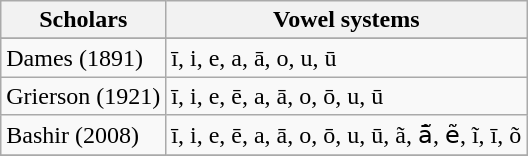<table class="wikitable sortable">
<tr>
<th>Scholars</th>
<th>Vowel systems</th>
</tr>
<tr>
</tr>
<tr>
<td>Dames (1891)</td>
<td>ī, i, e, a, ā, o, u, ū</td>
</tr>
<tr>
<td>Grierson (1921)</td>
<td>ī, i, e, ē, a, ā, o, ō, u, ū</td>
</tr>
<tr>
<td>Bashir (2008)</td>
<td>ī, i, e, ē, a, ā, o, ō, u, ū, ã, ā̃, ẽ, ĩ, ī, õ</td>
</tr>
<tr>
</tr>
</table>
